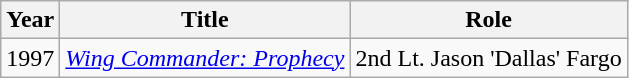<table class="wikitable">
<tr>
<th>Year</th>
<th>Title</th>
<th>Role</th>
</tr>
<tr>
<td>1997</td>
<td><em><a href='#'>Wing Commander: Prophecy</a></em></td>
<td>2nd Lt. Jason 'Dallas' Fargo</td>
</tr>
</table>
